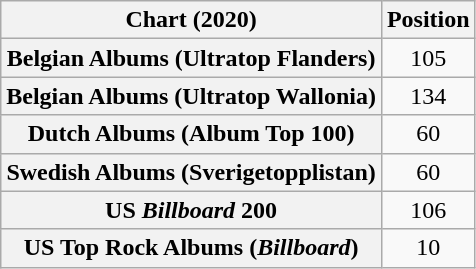<table class="wikitable sortable plainrowheaders" style="text-align:center">
<tr>
<th scope="col">Chart (2020)</th>
<th scope="col">Position</th>
</tr>
<tr>
<th scope="row">Belgian Albums (Ultratop Flanders)</th>
<td>105</td>
</tr>
<tr>
<th scope="row">Belgian Albums (Ultratop Wallonia)</th>
<td>134</td>
</tr>
<tr>
<th scope="row">Dutch Albums (Album Top 100)</th>
<td>60</td>
</tr>
<tr>
<th scope="row">Swedish Albums (Sverigetopplistan)</th>
<td>60</td>
</tr>
<tr>
<th scope="row">US <em>Billboard</em> 200</th>
<td>106</td>
</tr>
<tr>
<th scope="row">US Top Rock Albums (<em>Billboard</em>)</th>
<td>10</td>
</tr>
</table>
